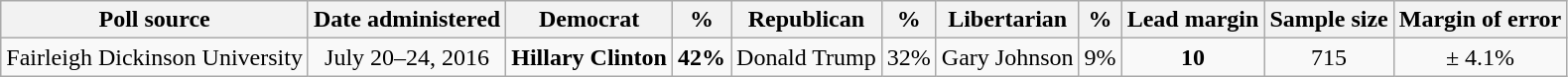<table class="wikitable" style="text-align:center;">
<tr style="vertical-align:bottom;">
<th>Poll source</th>
<th>Date administered</th>
<th>Democrat</th>
<th>%</th>
<th>Republican</th>
<th>%</th>
<th>Libertarian</th>
<th>%</th>
<th>Lead margin</th>
<th>Sample size</th>
<th>Margin of error</th>
</tr>
<tr>
<td>Fairleigh Dickinson University</td>
<td>July 20–24, 2016</td>
<td><strong>Hillary Clinton</strong></td>
<td><strong>42%</strong></td>
<td>Donald Trump</td>
<td>32%</td>
<td>Gary Johnson</td>
<td>9%</td>
<td><strong>10</strong></td>
<td>715</td>
<td>± 4.1%</td>
</tr>
</table>
